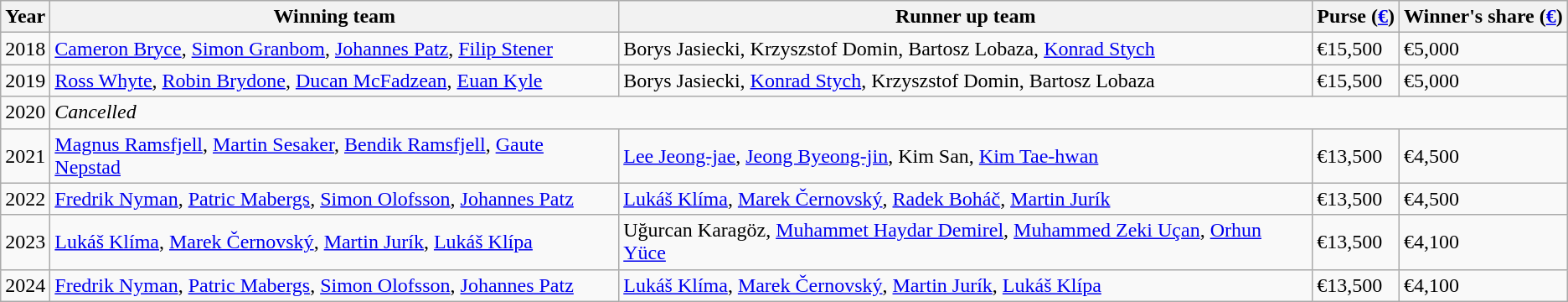<table class="wikitable">
<tr>
<th scope="col">Year</th>
<th scope="col">Winning team</th>
<th scope="col">Runner up team</th>
<th scope="col">Purse (<a href='#'>€</a>)</th>
<th scope="col">Winner's share (<a href='#'>€</a>)</th>
</tr>
<tr>
<td>2018</td>
<td> <a href='#'>Cameron Bryce</a>, <a href='#'>Simon Granbom</a>, <a href='#'>Johannes Patz</a>, <a href='#'>Filip Stener</a></td>
<td> Borys Jasiecki, Krzyszstof Domin, Bartosz Lobaza, <a href='#'>Konrad Stych</a></td>
<td>€15,500</td>
<td>€5,000</td>
</tr>
<tr>
<td>2019</td>
<td> <a href='#'>Ross Whyte</a>, <a href='#'>Robin Brydone</a>, <a href='#'>Ducan McFadzean</a>, <a href='#'>Euan Kyle</a></td>
<td> Borys Jasiecki, <a href='#'>Konrad Stych</a>, Krzyszstof Domin, Bartosz Lobaza</td>
<td>€15,500</td>
<td>€5,000</td>
</tr>
<tr>
<td>2020</td>
<td colspan="4"><em>Cancelled</em></td>
</tr>
<tr>
<td>2021</td>
<td> <a href='#'>Magnus Ramsfjell</a>, <a href='#'>Martin Sesaker</a>, <a href='#'>Bendik Ramsfjell</a>, <a href='#'>Gaute Nepstad</a></td>
<td> <a href='#'>Lee Jeong-jae</a>, <a href='#'>Jeong Byeong-jin</a>, Kim San, <a href='#'>Kim Tae-hwan</a></td>
<td>€13,500</td>
<td>€4,500</td>
</tr>
<tr>
<td>2022</td>
<td> <a href='#'>Fredrik Nyman</a>, <a href='#'>Patric Mabergs</a>, <a href='#'>Simon Olofsson</a>, <a href='#'>Johannes Patz</a></td>
<td> <a href='#'>Lukáš Klíma</a>, <a href='#'>Marek Černovský</a>, <a href='#'>Radek Boháč</a>, <a href='#'>Martin Jurík</a></td>
<td>€13,500</td>
<td>€4,500</td>
</tr>
<tr>
<td>2023</td>
<td> <a href='#'>Lukáš Klíma</a>, <a href='#'>Marek Černovský</a>, <a href='#'>Martin Jurík</a>, <a href='#'>Lukáš Klípa</a></td>
<td> Uğurcan Karagöz, <a href='#'>Muhammet Haydar Demirel</a>, <a href='#'>Muhammed Zeki Uçan</a>, <a href='#'>Orhun Yüce</a></td>
<td>€13,500</td>
<td>€4,100</td>
</tr>
<tr>
<td>2024</td>
<td> <a href='#'>Fredrik Nyman</a>, <a href='#'>Patric Mabergs</a>, <a href='#'>Simon Olofsson</a>, <a href='#'>Johannes Patz</a></td>
<td> <a href='#'>Lukáš Klíma</a>, <a href='#'>Marek Černovský</a>, <a href='#'>Martin Jurík</a>, <a href='#'>Lukáš Klípa</a></td>
<td>€13,500</td>
<td>€4,100</td>
</tr>
</table>
